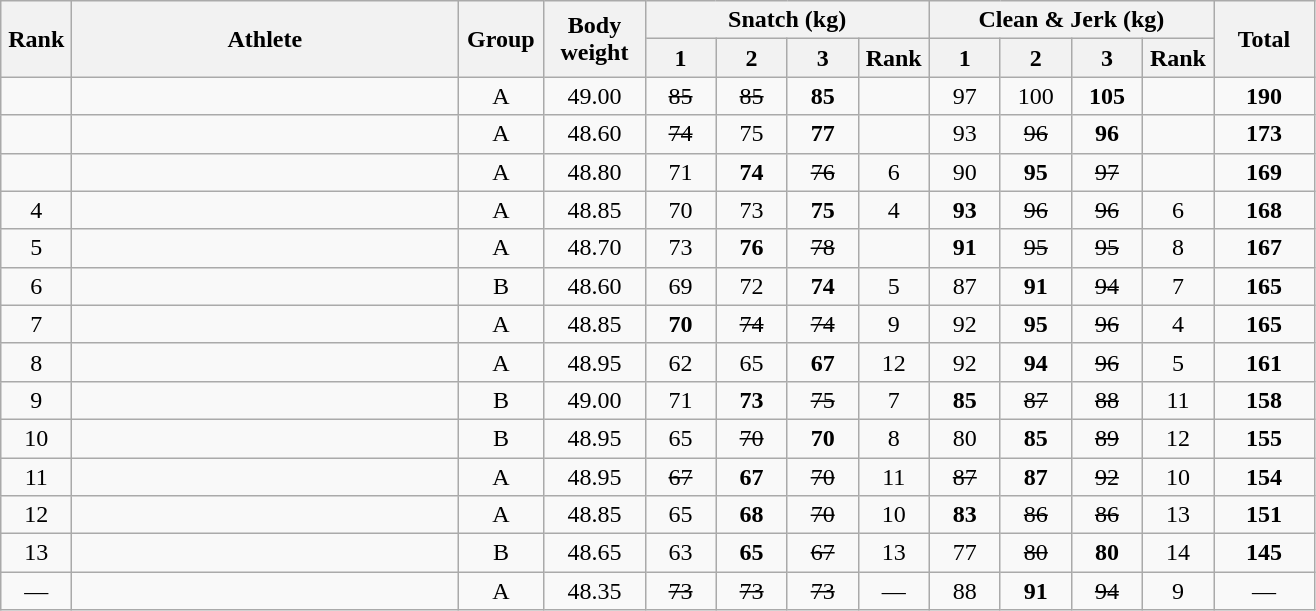<table class = "wikitable" style="text-align:center;">
<tr>
<th rowspan=2 width=40>Rank</th>
<th rowspan=2 width=250>Athlete</th>
<th rowspan=2 width=50>Group</th>
<th rowspan=2 width=60>Body weight</th>
<th colspan=4>Snatch (kg)</th>
<th colspan=4>Clean & Jerk (kg)</th>
<th rowspan=2 width=60>Total</th>
</tr>
<tr>
<th width=40>1</th>
<th width=40>2</th>
<th width=40>3</th>
<th width=40>Rank</th>
<th width=40>1</th>
<th width=40>2</th>
<th width=40>3</th>
<th width=40>Rank</th>
</tr>
<tr>
<td></td>
<td align=left></td>
<td>A</td>
<td>49.00</td>
<td><s>85</s></td>
<td><s>85</s></td>
<td><strong>85</strong></td>
<td></td>
<td>97</td>
<td>100</td>
<td><strong>105</strong></td>
<td></td>
<td><strong>190</strong></td>
</tr>
<tr>
<td></td>
<td align=left></td>
<td>A</td>
<td>48.60</td>
<td><s>74</s></td>
<td>75</td>
<td><strong>77</strong></td>
<td></td>
<td>93</td>
<td><s>96</s></td>
<td><strong>96</strong></td>
<td></td>
<td><strong>173</strong></td>
</tr>
<tr>
<td></td>
<td align=left></td>
<td>A</td>
<td>48.80</td>
<td>71</td>
<td><strong>74</strong></td>
<td><s>76</s></td>
<td>6</td>
<td>90</td>
<td><strong>95</strong></td>
<td><s>97</s></td>
<td></td>
<td><strong>169</strong></td>
</tr>
<tr>
<td>4</td>
<td align=left></td>
<td>A</td>
<td>48.85</td>
<td>70</td>
<td>73</td>
<td><strong>75</strong></td>
<td>4</td>
<td><strong>93</strong></td>
<td><s>96</s></td>
<td><s>96</s></td>
<td>6</td>
<td><strong>168</strong></td>
</tr>
<tr>
<td>5</td>
<td align=left></td>
<td>A</td>
<td>48.70</td>
<td>73</td>
<td><strong>76</strong></td>
<td><s>78</s></td>
<td></td>
<td><strong>91</strong></td>
<td><s>95</s></td>
<td><s>95</s></td>
<td>8</td>
<td><strong>167</strong></td>
</tr>
<tr>
<td>6</td>
<td align=left></td>
<td>B</td>
<td>48.60</td>
<td>69</td>
<td>72</td>
<td><strong>74</strong></td>
<td>5</td>
<td>87</td>
<td><strong>91</strong></td>
<td><s>94</s></td>
<td>7</td>
<td><strong>165</strong></td>
</tr>
<tr>
<td>7</td>
<td align=left></td>
<td>A</td>
<td>48.85</td>
<td><strong>70</strong></td>
<td><s>74</s></td>
<td><s>74</s></td>
<td>9</td>
<td>92</td>
<td><strong>95</strong></td>
<td><s>96</s></td>
<td>4</td>
<td><strong>165</strong></td>
</tr>
<tr>
<td>8</td>
<td align=left></td>
<td>A</td>
<td>48.95</td>
<td>62</td>
<td>65</td>
<td><strong>67</strong></td>
<td>12</td>
<td>92</td>
<td><strong>94</strong></td>
<td><s>96</s></td>
<td>5</td>
<td><strong>161</strong></td>
</tr>
<tr>
<td>9</td>
<td align=left></td>
<td>B</td>
<td>49.00</td>
<td>71</td>
<td><strong>73</strong></td>
<td><s>75</s></td>
<td>7</td>
<td><strong>85</strong></td>
<td><s>87</s></td>
<td><s>88</s></td>
<td>11</td>
<td><strong>158</strong></td>
</tr>
<tr>
<td>10</td>
<td align=left></td>
<td>B</td>
<td>48.95</td>
<td>65</td>
<td><s>70</s></td>
<td><strong>70</strong></td>
<td>8</td>
<td>80</td>
<td><strong>85</strong></td>
<td><s>89</s></td>
<td>12</td>
<td><strong>155</strong></td>
</tr>
<tr>
<td>11</td>
<td align=left></td>
<td>A</td>
<td>48.95</td>
<td><s>67</s></td>
<td><strong>67</strong></td>
<td><s>70</s></td>
<td>11</td>
<td><s>87</s></td>
<td><strong>87</strong></td>
<td><s>92</s></td>
<td>10</td>
<td><strong>154</strong></td>
</tr>
<tr>
<td>12</td>
<td align=left></td>
<td>A</td>
<td>48.85</td>
<td>65</td>
<td><strong>68</strong></td>
<td><s>70</s></td>
<td>10</td>
<td><strong>83</strong></td>
<td><s>86</s></td>
<td><s>86</s></td>
<td>13</td>
<td><strong>151</strong></td>
</tr>
<tr>
<td>13</td>
<td align=left></td>
<td>B</td>
<td>48.65</td>
<td>63</td>
<td><strong>65</strong></td>
<td><s>67</s></td>
<td>13</td>
<td>77</td>
<td><s>80</s></td>
<td><strong>80</strong></td>
<td>14</td>
<td><strong>145</strong></td>
</tr>
<tr>
<td>—</td>
<td align=left></td>
<td>A</td>
<td>48.35</td>
<td><s>73</s></td>
<td><s>73</s></td>
<td><s>73</s></td>
<td>—</td>
<td>88</td>
<td><strong>91</strong></td>
<td><s>94</s></td>
<td>9</td>
<td>—</td>
</tr>
</table>
